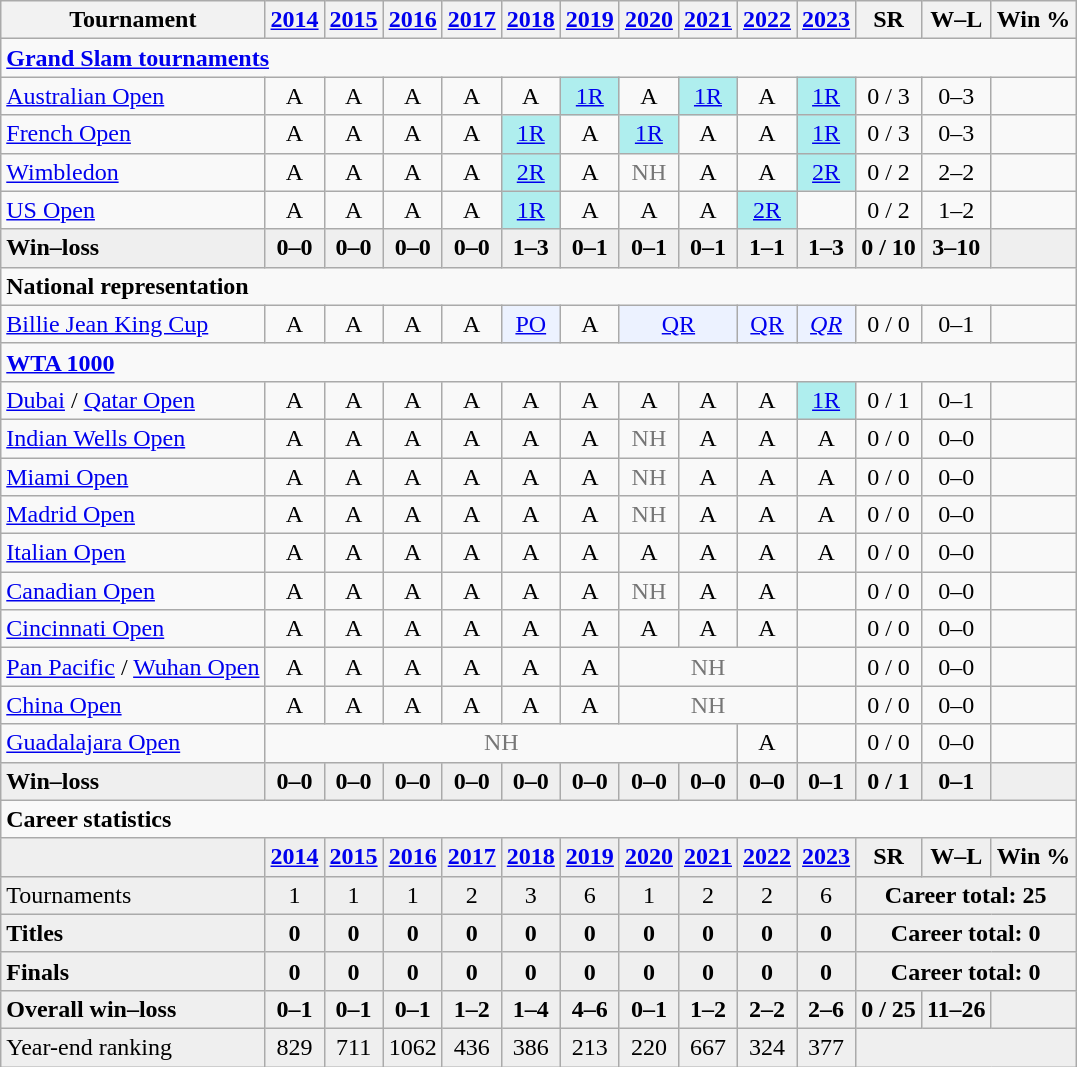<table class="wikitable" style="text-align:center">
<tr>
<th>Tournament</th>
<th><a href='#'>2014</a></th>
<th><a href='#'>2015</a></th>
<th><a href='#'>2016</a></th>
<th><a href='#'>2017</a></th>
<th><a href='#'>2018</a></th>
<th><a href='#'>2019</a></th>
<th><a href='#'>2020</a></th>
<th><a href='#'>2021</a></th>
<th><a href='#'>2022</a></th>
<th><a href='#'>2023</a></th>
<th>SR</th>
<th>W–L</th>
<th>Win %</th>
</tr>
<tr>
<td colspan="14" align=left><strong><a href='#'>Grand Slam tournaments</a></strong></td>
</tr>
<tr>
<td align="left"><a href='#'>Australian Open</a></td>
<td>A</td>
<td>A</td>
<td>A</td>
<td>A</td>
<td>A</td>
<td bgcolor="afeeee"><a href='#'>1R</a></td>
<td>A</td>
<td bgcolor="afeeee"><a href='#'>1R</a></td>
<td>A</td>
<td bgcolor="afeeee"><a href='#'>1R</a></td>
<td>0 / 3</td>
<td>0–3</td>
<td></td>
</tr>
<tr>
<td align="left"><a href='#'>French Open</a></td>
<td>A</td>
<td>A</td>
<td>A</td>
<td>A</td>
<td bgcolor="afeeee"><a href='#'>1R</a></td>
<td>A</td>
<td bgcolor="afeeee"><a href='#'>1R</a></td>
<td>A</td>
<td>A</td>
<td bgcolor="afeeee"><a href='#'>1R</a></td>
<td>0 / 3</td>
<td>0–3</td>
<td></td>
</tr>
<tr>
<td align="left"><a href='#'>Wimbledon</a></td>
<td>A</td>
<td>A</td>
<td>A</td>
<td>A</td>
<td bgcolor="afeeee"><a href='#'>2R</a></td>
<td>A</td>
<td style="color:#767676">NH</td>
<td>A</td>
<td>A</td>
<td bgcolor="afeeee"><a href='#'>2R</a></td>
<td>0 / 2</td>
<td>2–2</td>
<td></td>
</tr>
<tr>
<td align="left"><a href='#'>US Open</a></td>
<td>A</td>
<td>A</td>
<td>A</td>
<td>A</td>
<td bgcolor="afeeee"><a href='#'>1R</a></td>
<td>A</td>
<td>A</td>
<td>A</td>
<td bgcolor="afeeee"><a href='#'>2R</a></td>
<td></td>
<td>0 / 2</td>
<td>1–2</td>
<td></td>
</tr>
<tr style="background:#efefef;font-weight:bold">
<td align="left">Win–loss</td>
<td>0–0</td>
<td>0–0</td>
<td>0–0</td>
<td>0–0</td>
<td>1–3</td>
<td>0–1</td>
<td>0–1</td>
<td>0–1</td>
<td>1–1</td>
<td>1–3</td>
<td>0 / 10</td>
<td>3–10</td>
<td></td>
</tr>
<tr>
<td colspan="14"  align="left"><strong>National representation</strong></td>
</tr>
<tr>
<td align="left"><a href='#'>Billie Jean King Cup</a></td>
<td>A</td>
<td>A</td>
<td>A</td>
<td>A</td>
<td bgcolor=ecf2ff><a href='#'>PO</a></td>
<td>A</td>
<td colspan="2" bgcolor=ecf2ff><a href='#'>QR</a></td>
<td bgcolor=ecf2ff><a href='#'>QR</a></td>
<td bgcolor=ecf2ff><em><a href='#'>QR</a></em></td>
<td>0 / 0</td>
<td>0–1</td>
<td></td>
</tr>
<tr>
<td colspan="14"  align="left"><strong><a href='#'>WTA 1000</a></strong></td>
</tr>
<tr>
<td align="left"><a href='#'>Dubai</a> / <a href='#'>Qatar Open</a></td>
<td>A</td>
<td>A</td>
<td>A</td>
<td>A</td>
<td>A</td>
<td>A</td>
<td>A</td>
<td>A</td>
<td>A</td>
<td bgcolor=afeeee><a href='#'>1R</a></td>
<td>0 / 1</td>
<td>0–1</td>
<td></td>
</tr>
<tr>
<td align="left"><a href='#'>Indian Wells Open</a></td>
<td>A</td>
<td>A</td>
<td>A</td>
<td>A</td>
<td>A</td>
<td>A</td>
<td style=color:#767676>NH</td>
<td>A</td>
<td>A</td>
<td>A</td>
<td>0 / 0</td>
<td>0–0</td>
<td></td>
</tr>
<tr>
<td align="left"><a href='#'>Miami Open</a></td>
<td>A</td>
<td>A</td>
<td>A</td>
<td>A</td>
<td>A</td>
<td>A</td>
<td style=color:#767676>NH</td>
<td>A</td>
<td>A</td>
<td>A</td>
<td>0 / 0</td>
<td>0–0</td>
<td></td>
</tr>
<tr>
<td align="left"><a href='#'>Madrid Open</a></td>
<td>A</td>
<td>A</td>
<td>A</td>
<td>A</td>
<td>A</td>
<td>A</td>
<td style=color:#767676>NH</td>
<td>A</td>
<td>A</td>
<td>A</td>
<td>0 / 0</td>
<td>0–0</td>
<td></td>
</tr>
<tr>
<td align="left"><a href='#'>Italian Open</a></td>
<td>A</td>
<td>A</td>
<td>A</td>
<td>A</td>
<td>A</td>
<td>A</td>
<td>A</td>
<td>A</td>
<td>A</td>
<td>A</td>
<td>0 / 0</td>
<td>0–0</td>
<td></td>
</tr>
<tr>
<td align="left"><a href='#'>Canadian Open</a></td>
<td>A</td>
<td>A</td>
<td>A</td>
<td>A</td>
<td>A</td>
<td>A</td>
<td style=color:#767676>NH</td>
<td>A</td>
<td>A</td>
<td></td>
<td>0 / 0</td>
<td>0–0</td>
<td></td>
</tr>
<tr>
<td align="left"><a href='#'>Cincinnati Open</a></td>
<td>A</td>
<td>A</td>
<td>A</td>
<td>A</td>
<td>A</td>
<td>A</td>
<td>A</td>
<td>A</td>
<td>A</td>
<td></td>
<td>0 / 0</td>
<td>0–0</td>
<td></td>
</tr>
<tr>
<td align="left"><a href='#'>Pan Pacific</a> / <a href='#'>Wuhan Open</a></td>
<td>A</td>
<td>A</td>
<td>A</td>
<td>A</td>
<td>A</td>
<td>A</td>
<td colspan="3" style=color:#767676>NH</td>
<td></td>
<td>0 / 0</td>
<td>0–0</td>
<td></td>
</tr>
<tr>
<td align="left"><a href='#'>China Open</a></td>
<td>A</td>
<td>A</td>
<td>A</td>
<td>A</td>
<td>A</td>
<td>A</td>
<td colspan="3" style=color:#767676>NH</td>
<td></td>
<td>0 / 0</td>
<td>0–0</td>
<td></td>
</tr>
<tr>
<td align="left"><a href='#'>Guadalajara Open</a></td>
<td colspan="8" style=color:#767676>NH</td>
<td>A</td>
<td></td>
<td>0 / 0</td>
<td>0–0</td>
<td></td>
</tr>
<tr style="background:#efefef;font-weight:bold">
<td align="left">Win–loss</td>
<td>0–0</td>
<td>0–0</td>
<td>0–0</td>
<td>0–0</td>
<td>0–0</td>
<td>0–0</td>
<td>0–0</td>
<td>0–0</td>
<td>0–0</td>
<td>0–1</td>
<td>0 / 1</td>
<td>0–1</td>
<td></td>
</tr>
<tr>
<td colspan="14"  align="left"><strong>Career statistics</strong></td>
</tr>
<tr style="background:#efefef;font-weight:bold">
<td></td>
<td><a href='#'>2014</a></td>
<td><a href='#'>2015</a></td>
<td><a href='#'>2016</a></td>
<td><a href='#'>2017</a></td>
<td><a href='#'>2018</a></td>
<td><a href='#'>2019</a></td>
<td><a href='#'>2020</a></td>
<td><a href='#'>2021</a></td>
<td><a href='#'>2022</a></td>
<td><a href='#'>2023</a></td>
<td>SR</td>
<td>W–L</td>
<td>Win %</td>
</tr>
<tr bgcolor=efefef>
<td align="left">Tournaments</td>
<td>1</td>
<td>1</td>
<td>1</td>
<td>2</td>
<td>3</td>
<td>6</td>
<td>1</td>
<td>2</td>
<td>2</td>
<td>6</td>
<td colspan="3"><strong>Career total: 25</strong></td>
</tr>
<tr style="background:#efefef;font-weight:bold">
<td align="left">Titles</td>
<td>0</td>
<td>0</td>
<td>0</td>
<td>0</td>
<td>0</td>
<td>0</td>
<td>0</td>
<td>0</td>
<td>0</td>
<td>0</td>
<td colspan="3">Career total: 0</td>
</tr>
<tr style="background:#efefef;font-weight:bold">
<td align="left">Finals</td>
<td>0</td>
<td>0</td>
<td>0</td>
<td>0</td>
<td>0</td>
<td>0</td>
<td>0</td>
<td>0</td>
<td>0</td>
<td>0</td>
<td colspan="3">Career total: 0</td>
</tr>
<tr style="background:#efefef;font-weight:bold">
<td align="left">Overall win–loss</td>
<td>0–1</td>
<td>0–1</td>
<td>0–1</td>
<td>1–2</td>
<td>1–4</td>
<td>4–6</td>
<td>0–1</td>
<td>1–2</td>
<td>2–2</td>
<td>2–6</td>
<td>0 / 25</td>
<td>11–26</td>
<td></td>
</tr>
<tr bgcolor=efefef>
<td align="left">Year-end ranking</td>
<td>829</td>
<td>711</td>
<td>1062</td>
<td>436</td>
<td>386</td>
<td>213</td>
<td>220</td>
<td>667</td>
<td>324</td>
<td>377</td>
<td colspan="3"></td>
</tr>
</table>
